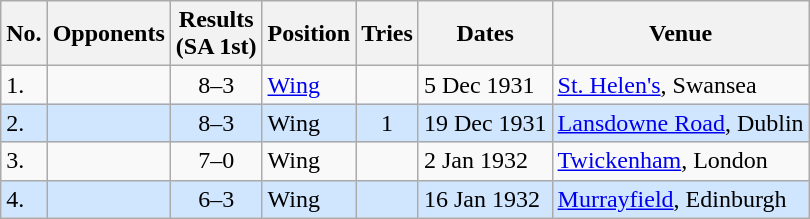<table class="wikitable sortable">
<tr>
<th>No.</th>
<th>Opponents</th>
<th>Results<br>(SA 1st)</th>
<th>Position</th>
<th>Tries</th>
<th>Dates</th>
<th>Venue</th>
</tr>
<tr>
<td>1.</td>
<td></td>
<td align="center">8–3</td>
<td><a href='#'>Wing</a></td>
<td></td>
<td>5 Dec 1931</td>
<td><a href='#'>St. Helen's</a>, Swansea</td>
</tr>
<tr style="background: #D0E6FF;">
<td>2.</td>
<td></td>
<td align="center">8–3</td>
<td>Wing</td>
<td align="center">1</td>
<td>19 Dec 1931</td>
<td><a href='#'>Lansdowne Road</a>, Dublin</td>
</tr>
<tr>
<td>3.</td>
<td></td>
<td align="center">7–0</td>
<td>Wing</td>
<td></td>
<td>2 Jan 1932</td>
<td><a href='#'>Twickenham</a>, London</td>
</tr>
<tr style="background: #D0E6FF;">
<td>4.</td>
<td></td>
<td align="center">6–3</td>
<td>Wing</td>
<td></td>
<td>16 Jan 1932</td>
<td><a href='#'>Murrayfield</a>, Edinburgh</td>
</tr>
</table>
